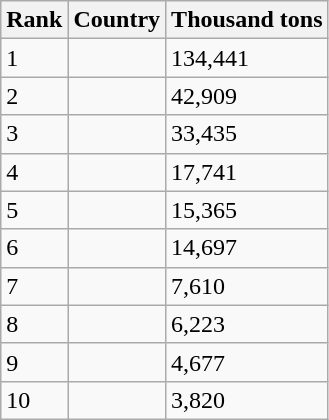<table class="wikitable">
<tr>
<th>Rank</th>
<th>Country</th>
<th>Thousand tons</th>
</tr>
<tr>
<td>1</td>
<td></td>
<td>134,441</td>
</tr>
<tr>
<td>2</td>
<td></td>
<td>42,909</td>
</tr>
<tr>
<td>3</td>
<td></td>
<td>33,435</td>
</tr>
<tr>
<td>4</td>
<td></td>
<td>17,741</td>
</tr>
<tr>
<td>5</td>
<td></td>
<td>15,365</td>
</tr>
<tr>
<td>6</td>
<td></td>
<td>14,697</td>
</tr>
<tr>
<td>7</td>
<td></td>
<td>7,610</td>
</tr>
<tr>
<td>8</td>
<td></td>
<td>6,223</td>
</tr>
<tr>
<td>9</td>
<td></td>
<td>4,677</td>
</tr>
<tr>
<td>10</td>
<td></td>
<td>3,820</td>
</tr>
</table>
